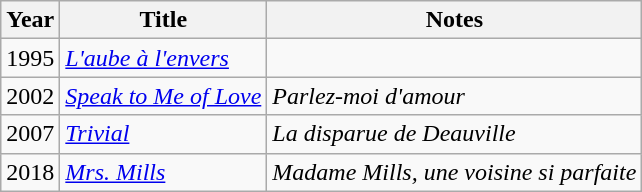<table class="wikitable">
<tr>
<th>Year</th>
<th>Title</th>
<th>Notes</th>
</tr>
<tr>
<td>1995</td>
<td><em><a href='#'>L'aube à l'envers</a></em></td>
<td></td>
</tr>
<tr>
<td>2002</td>
<td><em><a href='#'>Speak to Me of Love</a></em></td>
<td><em>Parlez-moi d'amour</em></td>
</tr>
<tr>
<td>2007</td>
<td><em><a href='#'>Trivial</a></em></td>
<td><em>La disparue de Deauville</em></td>
</tr>
<tr>
<td>2018</td>
<td><em><a href='#'>Mrs. Mills</a></em></td>
<td><em>Madame Mills, une voisine si parfaite</em></td>
</tr>
</table>
